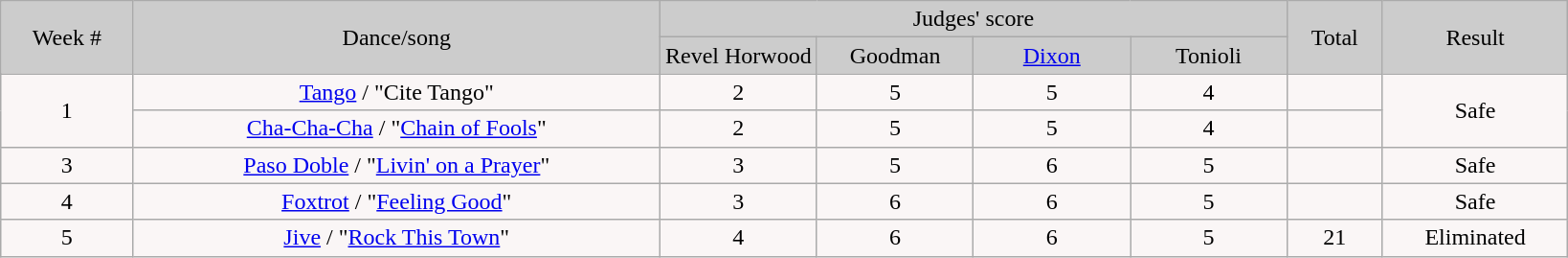<table class="wikitable" style="float:left;">
<tr style="text-align:Center; background:#ccc; background:#ccc;">
<td rowspan="2">Week #</td>
<td rowspan="2">Dance/song</td>
<td colspan="4">Judges' score</td>
<td rowspan="2">Total</td>
<td rowspan="2">Result</td>
</tr>
<tr style="text-align:center; background:#ccc; background:#ccc;">
<td style="width:10%; ">Revel Horwood</td>
<td style="width:10%; ">Goodman</td>
<td style="width:10%; "><a href='#'>Dixon</a></td>
<td style="width:10%; ">Tonioli</td>
</tr>
<tr style="text-align:center; background:#faf6f6;">
<td rowspan="2">1</td>
<td><a href='#'>Tango</a> / "Cite Tango"</td>
<td>2</td>
<td>5</td>
<td>5</td>
<td>4</td>
<td></td>
<td rowspan="2">Safe</td>
</tr>
<tr>
<td style="text-align:center; background:#faf6f6;"><a href='#'>Cha-Cha-Cha</a> / "<a href='#'>Chain of Fools</a>"</td>
<td style="text-align:center; background:#faf6f6;">2</td>
<td style="text-align:center; background:#faf6f6;">5</td>
<td style="text-align:center; background:#faf6f6;">5</td>
<td style="text-align:center; background:#faf6f6;">4</td>
<td style="text-align:center; background:#faf6f6;"></td>
</tr>
<tr style="text-align:center; background:#faf6f6;">
<td>3</td>
<td><a href='#'>Paso Doble</a> / "<a href='#'>Livin' on a Prayer</a>"</td>
<td>3</td>
<td>5</td>
<td>6</td>
<td>5</td>
<td></td>
<td>Safe</td>
</tr>
<tr style="text-align:center; background:#faf6f6;">
<td>4</td>
<td><a href='#'>Foxtrot</a> / "<a href='#'>Feeling Good</a>"</td>
<td>3</td>
<td>6</td>
<td>6</td>
<td>5</td>
<td></td>
<td>Safe</td>
</tr>
<tr>
<td style="text-align:center; background:#faf6f6;">5</td>
<td style="text-align:center; background:#faf6f6;"><a href='#'>Jive</a> / "<a href='#'>Rock This Town</a>"</td>
<td style="text-align:center; background:#faf6f6;">4</td>
<td style="text-align:center; background:#faf6f6;">6</td>
<td style="text-align:center; background:#faf6f6;">6</td>
<td style="text-align:center; background:#faf6f6;">5</td>
<td style="text-align:center; background:#faf6f6;">21</td>
<td style="text-align:center; background:#faf6f6;">Eliminated</td>
</tr>
</table>
